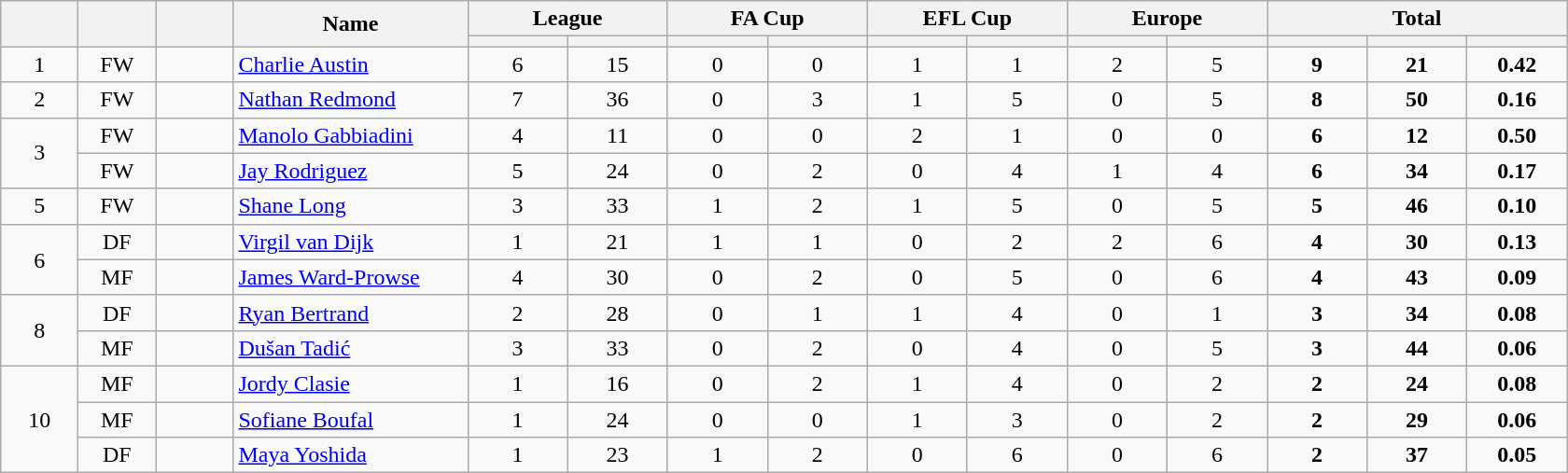<table class="wikitable plainrowheaders" style="text-align:center;">
<tr>
<th scope="col" rowspan="2" style="width:3em;"></th>
<th scope="col" rowspan="2" style="width:3em;"></th>
<th scope="col" rowspan="2" style="width:3em;"></th>
<th scope="col" rowspan="2" style="width:10em;">Name</th>
<th scope="col" colspan="2">League</th>
<th scope="col" colspan="2">FA Cup</th>
<th scope="col" colspan="2">EFL Cup</th>
<th scope="col" colspan="2">Europe</th>
<th scope="col" colspan="4">Total</th>
</tr>
<tr>
<th scope="col" style="width:4em;"></th>
<th scope="col" style="width:4em;"></th>
<th scope="col" style="width:4em;"></th>
<th scope="col" style="width:4em;"></th>
<th scope="col" style="width:4em;"></th>
<th scope="col" style="width:4em;"></th>
<th scope="col" style="width:4em;"></th>
<th scope="col" style="width:4em;"></th>
<th scope="col" style="width:4em;"></th>
<th scope="col" style="width:4em;"></th>
<th scope="col" style="width:4em;"></th>
</tr>
<tr>
<td>1</td>
<td>FW</td>
<td></td>
<td align="left"><a href='#'>Charlie Austin</a></td>
<td>6</td>
<td>15</td>
<td>0</td>
<td>0</td>
<td>1</td>
<td>1</td>
<td>2</td>
<td>5</td>
<td><strong>9</strong></td>
<td><strong>21</strong></td>
<td><strong>0.42</strong></td>
</tr>
<tr>
<td>2</td>
<td>FW</td>
<td></td>
<td align="left"><a href='#'>Nathan Redmond</a></td>
<td>7</td>
<td>36</td>
<td>0</td>
<td>3</td>
<td>1</td>
<td>5</td>
<td>0</td>
<td>5</td>
<td><strong>8</strong></td>
<td><strong>50</strong></td>
<td><strong>0.16</strong></td>
</tr>
<tr>
<td rowspan="2">3</td>
<td>FW</td>
<td></td>
<td align="left"><a href='#'>Manolo Gabbiadini</a></td>
<td>4</td>
<td>11</td>
<td>0</td>
<td>0</td>
<td>2</td>
<td>1</td>
<td>0</td>
<td>0</td>
<td><strong>6</strong></td>
<td><strong>12</strong></td>
<td><strong>0.50</strong></td>
</tr>
<tr>
<td>FW</td>
<td></td>
<td align="left"><a href='#'>Jay Rodriguez</a></td>
<td>5</td>
<td>24</td>
<td>0</td>
<td>2</td>
<td>0</td>
<td>4</td>
<td>1</td>
<td>4</td>
<td><strong>6</strong></td>
<td><strong>34</strong></td>
<td><strong>0.17</strong></td>
</tr>
<tr>
<td>5</td>
<td>FW</td>
<td></td>
<td align="left"><a href='#'>Shane Long</a></td>
<td>3</td>
<td>33</td>
<td>1</td>
<td>2</td>
<td>1</td>
<td>5</td>
<td>0</td>
<td>5</td>
<td><strong>5</strong></td>
<td><strong>46</strong></td>
<td><strong>0.10</strong></td>
</tr>
<tr>
<td rowspan="2">6</td>
<td>DF</td>
<td></td>
<td align="left"><a href='#'>Virgil van Dijk</a></td>
<td>1</td>
<td>21</td>
<td>1</td>
<td>1</td>
<td>0</td>
<td>2</td>
<td>2</td>
<td>6</td>
<td><strong>4</strong></td>
<td><strong>30</strong></td>
<td><strong>0.13</strong></td>
</tr>
<tr>
<td>MF</td>
<td></td>
<td align="left"><a href='#'>James Ward-Prowse</a></td>
<td>4</td>
<td>30</td>
<td>0</td>
<td>2</td>
<td>0</td>
<td>5</td>
<td>0</td>
<td>6</td>
<td><strong>4</strong></td>
<td><strong>43</strong></td>
<td><strong>0.09</strong></td>
</tr>
<tr>
<td rowspan="2">8</td>
<td>DF</td>
<td></td>
<td align="left"><a href='#'>Ryan Bertrand</a></td>
<td>2</td>
<td>28</td>
<td>0</td>
<td>1</td>
<td>1</td>
<td>4</td>
<td>0</td>
<td>1</td>
<td><strong>3</strong></td>
<td><strong>34</strong></td>
<td><strong>0.08</strong></td>
</tr>
<tr>
<td>MF</td>
<td></td>
<td align="left"><a href='#'>Dušan Tadić</a></td>
<td>3</td>
<td>33</td>
<td>0</td>
<td>2</td>
<td>0</td>
<td>4</td>
<td>0</td>
<td>5</td>
<td><strong>3</strong></td>
<td><strong>44</strong></td>
<td><strong>0.06</strong></td>
</tr>
<tr>
<td rowspan="3">10</td>
<td>MF</td>
<td></td>
<td align="left"><a href='#'>Jordy Clasie</a></td>
<td>1</td>
<td>16</td>
<td>0</td>
<td>2</td>
<td>1</td>
<td>4</td>
<td>0</td>
<td>2</td>
<td><strong>2</strong></td>
<td><strong>24</strong></td>
<td><strong>0.08</strong></td>
</tr>
<tr>
<td>MF</td>
<td></td>
<td align="left"><a href='#'>Sofiane Boufal</a></td>
<td>1</td>
<td>24</td>
<td>0</td>
<td>0</td>
<td>1</td>
<td>3</td>
<td>0</td>
<td>2</td>
<td><strong>2</strong></td>
<td><strong>29</strong></td>
<td><strong>0.06</strong></td>
</tr>
<tr>
<td>DF</td>
<td></td>
<td align="left"><a href='#'>Maya Yoshida</a></td>
<td>1</td>
<td>23</td>
<td>1</td>
<td>2</td>
<td>0</td>
<td>6</td>
<td>0</td>
<td>6</td>
<td><strong>2</strong></td>
<td><strong>37</strong></td>
<td><strong>0.05</strong></td>
</tr>
</table>
